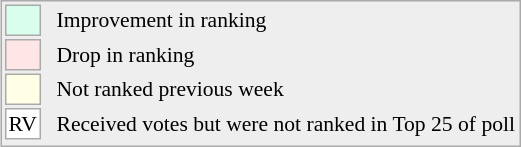<table align=right style="font-size:90%; border:1px solid #aaaaaa; white-space:nowrap; background:#eeeeee;">
<tr>
<td style="background:#d8ffeb; width:20px; border:1px solid #aaaaaa;"> </td>
<td rowspan=5> </td>
<td>Improvement in ranking</td>
</tr>
<tr>
<td style="background:#ffe6e6; width:20px; border:1px solid #aaaaaa;"> </td>
<td>Drop in ranking</td>
</tr>
<tr>
<td style="background:#ffffe6; width:20px; border:1px solid #aaaaaa;"> </td>
<td>Not ranked previous week</td>
</tr>
<tr>
<td align=center style="width:20px; border:1px solid #aaaaaa; background:white;">RV</td>
<td>Received votes but were not ranked in Top 25 of poll</td>
</tr>
<tr>
</tr>
</table>
